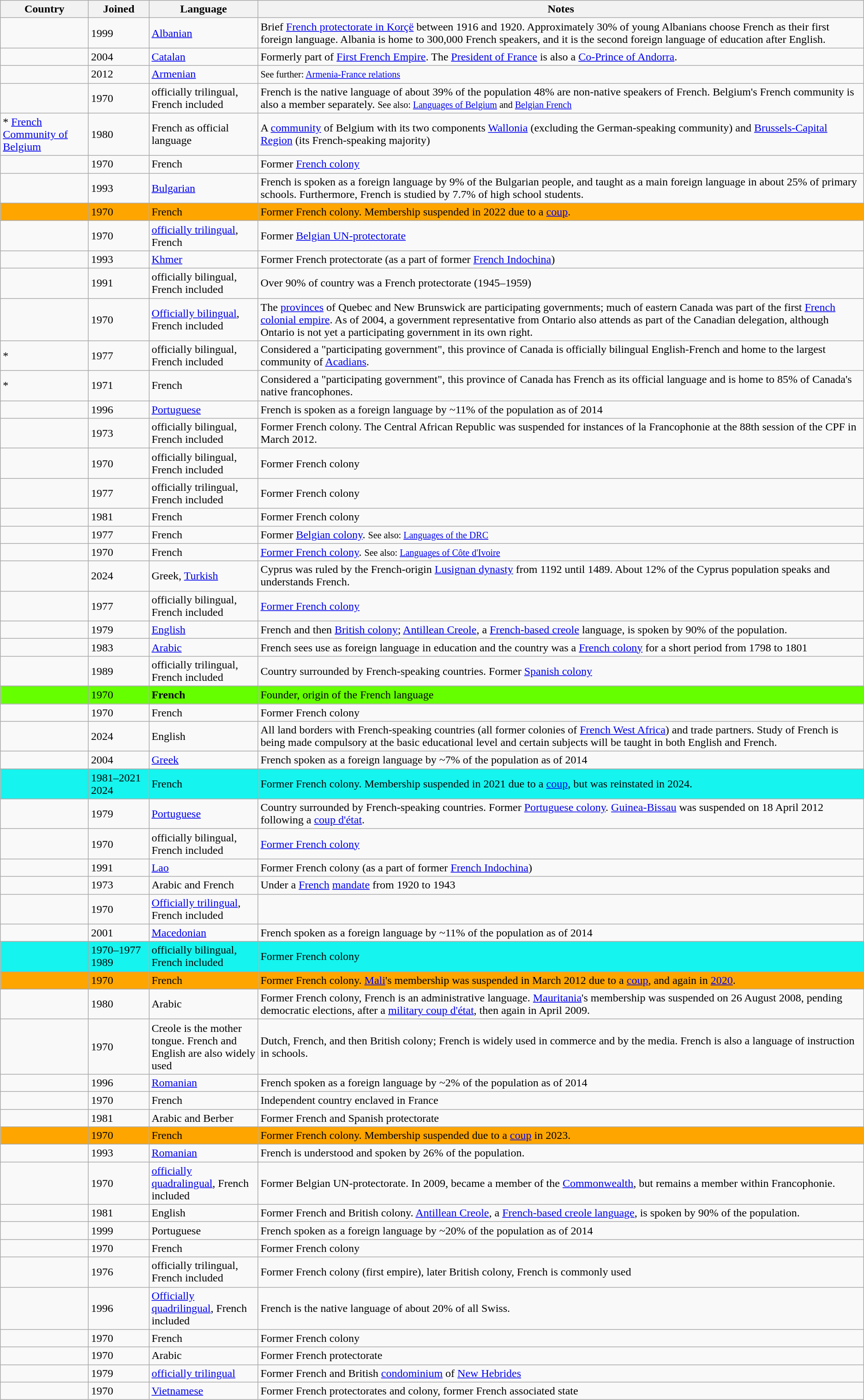<table class="wikitable sortable">
<tr>
<th style="width:120px;">Country</th>
<th width="80">Joined</th>
<th style="width:150px;">Language</th>
<th>Notes</th>
</tr>
<tr>
<td></td>
<td>1999</td>
<td><a href='#'>Albanian</a></td>
<td>Brief <a href='#'>French protectorate in Korçë</a> between 1916 and 1920. Approximately 30% of young Albanians choose French as their first foreign language. Albania is home to 300,000 French speakers, and it is the second foreign language of education after English.</td>
</tr>
<tr>
<td></td>
<td>2004</td>
<td><a href='#'>Catalan</a></td>
<td>Formerly part of <a href='#'>First French Empire</a>. The <a href='#'>President of France</a> is also a <a href='#'>Co-Prince of Andorra</a>.</td>
</tr>
<tr>
<td></td>
<td>2012</td>
<td><a href='#'>Armenian</a></td>
<td><small>See further: <a href='#'>Armenia-France relations</a></small></td>
</tr>
<tr>
<td></td>
<td>1970</td>
<td>officially trilingual, French included</td>
<td>French is the native language of about 39% of the population 48% are non-native speakers of French. Belgium's French community is also a member separately. <small>See also: <a href='#'>Languages of Belgium</a> and <a href='#'>Belgian French</a></small></td>
</tr>
<tr>
<td>*  <a href='#'>French Community of Belgium</a></td>
<td>1980</td>
<td>French as official language</td>
<td>A <a href='#'>community</a> of Belgium with its two components <a href='#'>Wallonia</a> (excluding the German-speaking community) and <a href='#'>Brussels-Capital Region</a> (its French-speaking majority)</td>
</tr>
<tr>
<td></td>
<td>1970</td>
<td>French</td>
<td>Former <a href='#'>French colony</a></td>
</tr>
<tr>
<td></td>
<td>1993</td>
<td><a href='#'>Bulgarian</a></td>
<td>French is spoken as a foreign language by 9% of the Bulgarian people, and taught as a main foreign language in about 25% of primary schools. Furthermore, French is studied by  7.7% of high school students.</td>
</tr>
<tr style="background:#FFA500;">
<td></td>
<td>1970</td>
<td>French</td>
<td>Former French colony. Membership suspended in 2022 due to a <a href='#'>coup</a>.</td>
</tr>
<tr>
<td></td>
<td>1970</td>
<td><a href='#'>officially trilingual</a>, French</td>
<td>Former <a href='#'>Belgian UN-protectorate</a></td>
</tr>
<tr>
<td></td>
<td>1993</td>
<td><a href='#'>Khmer</a></td>
<td>Former French protectorate (as a part of former <a href='#'>French Indochina</a>)</td>
</tr>
<tr>
<td></td>
<td>1991</td>
<td>officially bilingual, French included</td>
<td>Over 90% of country was a French protectorate (1945–1959)</td>
</tr>
<tr>
<td></td>
<td>1970</td>
<td><a href='#'>Officially bilingual</a>, French included</td>
<td>The <a href='#'>provinces</a> of Quebec and New Brunswick are participating governments; much of eastern Canada was part of the first <a href='#'>French colonial empire</a>. As of 2004, a government representative from Ontario also attends as part of the Canadian delegation, although Ontario is not yet a participating government in its own right.</td>
</tr>
<tr>
<td>* </td>
<td>1977</td>
<td>officially bilingual, French included</td>
<td>Considered a "participating government", this province of Canada is officially bilingual English-French and home to the largest community of <a href='#'>Acadians</a>.</td>
</tr>
<tr>
<td>* </td>
<td>1971</td>
<td>French</td>
<td>Considered a "participating government", this province of Canada has French as its official language and is home to 85% of Canada's native francophones.</td>
</tr>
<tr>
<td></td>
<td>1996</td>
<td><a href='#'>Portuguese</a></td>
<td>French is spoken as a foreign language by ~11% of the population as of 2014</td>
</tr>
<tr>
<td></td>
<td>1973</td>
<td>officially bilingual, French included</td>
<td>Former French colony. The Central African Republic was suspended for instances of la Francophonie at the 88th session of the CPF in March 2012.</td>
</tr>
<tr>
<td></td>
<td>1970</td>
<td>officially bilingual, French included</td>
<td>Former French colony</td>
</tr>
<tr>
<td></td>
<td>1977</td>
<td>officially trilingual, French included</td>
<td>Former French colony</td>
</tr>
<tr>
<td></td>
<td>1981</td>
<td>French</td>
<td>Former French colony</td>
</tr>
<tr>
<td></td>
<td>1977</td>
<td>French</td>
<td>Former <a href='#'>Belgian colony</a>. <small>See also: <a href='#'>Languages of the DRC</a></small></td>
</tr>
<tr>
<td></td>
<td>1970</td>
<td>French</td>
<td><a href='#'>Former French colony</a>. <small>See also: <a href='#'>Languages of Côte d'Ivoire</a></small></td>
</tr>
<tr>
<td></td>
<td>2024</td>
<td>Greek, <a href='#'>Turkish</a></td>
<td>Cyprus was ruled by the French-origin <a href='#'>Lusignan dynasty</a> from 1192 until 1489. About 12% of the Cyprus population speaks and understands French.</td>
</tr>
<tr>
<td></td>
<td>1977</td>
<td>officially bilingual, French included</td>
<td><a href='#'>Former French colony</a></td>
</tr>
<tr>
<td></td>
<td>1979</td>
<td><a href='#'>English</a></td>
<td>French and then <a href='#'>British colony</a>; <a href='#'>Antillean Creole</a>, a <a href='#'>French-based creole</a> language, is spoken by 90% of the population.</td>
</tr>
<tr>
<td></td>
<td>1983</td>
<td><a href='#'>Arabic</a></td>
<td>French sees use as foreign language in education and the country was a <a href='#'>French colony</a> for a short period from 1798 to 1801</td>
</tr>
<tr>
<td></td>
<td>1989</td>
<td>officially trilingual, French included</td>
<td>Country surrounded by French-speaking countries. Former <a href='#'>Spanish colony</a></td>
</tr>
<tr>
</tr>
<tr style="background:#66FF00;">
<td><strong></strong></td>
<td>1970</td>
<td><strong>French</strong></td>
<td>Founder, origin of the French language</td>
</tr>
<tr>
<td></td>
<td>1970</td>
<td>French</td>
<td>Former French colony</td>
</tr>
<tr>
<td></td>
<td>2024</td>
<td>English</td>
<td>All land borders with French-speaking countries (all former colonies of <a href='#'>French West Africa</a>) and trade partners. Study of French is being made compulsory at the basic educational level and certain subjects will be taught in both English and French.</td>
</tr>
<tr>
<td></td>
<td>2004</td>
<td><a href='#'>Greek</a></td>
<td>French spoken as a foreign language by ~7% of the population as of 2014</td>
</tr>
<tr>
</tr>
<tr style="background:#15F4EE">
<td></td>
<td>1981–2021 <br> 2024</td>
<td>French</td>
<td>Former French colony. Membership suspended in 2021 due to a <a href='#'>coup</a>, but was reinstated in 2024.</td>
</tr>
<tr>
<td></td>
<td>1979</td>
<td><a href='#'>Portuguese</a></td>
<td>Country surrounded by French-speaking countries. Former <a href='#'>Portuguese colony</a>. <a href='#'>Guinea-Bissau</a> was suspended on 18 April 2012 following a <a href='#'>coup d'état</a>.</td>
</tr>
<tr>
<td></td>
<td>1970</td>
<td>officially bilingual, French included</td>
<td><a href='#'>Former French colony</a></td>
</tr>
<tr>
<td></td>
<td>1991</td>
<td><a href='#'>Lao</a></td>
<td>Former French colony (as a part of former <a href='#'>French Indochina</a>)</td>
</tr>
<tr>
<td></td>
<td>1973</td>
<td>Arabic and French</td>
<td>Under a <a href='#'>French</a> <a href='#'>mandate</a> from 1920 to 1943</td>
</tr>
<tr>
<td></td>
<td>1970</td>
<td><a href='#'>Officially trilingual</a>, French included</td>
<td></td>
</tr>
<tr>
<td></td>
<td>2001</td>
<td><a href='#'>Macedonian</a></td>
<td>French spoken as a foreign language by ~11% of the population as of 2014</td>
</tr>
<tr>
</tr>
<tr style="background:#15F4EE">
<td></td>
<td>1970–1977 <br> 1989</td>
<td>officially bilingual, French included</td>
<td>Former French colony</td>
</tr>
<tr style="background:#FFA500;">
<td></td>
<td>1970</td>
<td>French</td>
<td>Former French colony. <a href='#'>Mali</a>'s membership was suspended in March 2012 due to a <a href='#'>coup</a>, and again in <a href='#'>2020</a>.</td>
</tr>
<tr>
<td></td>
<td>1980</td>
<td>Arabic</td>
<td>Former French colony, French is an administrative language. <a href='#'>Mauritania</a>'s membership was suspended on 26 August 2008, pending democratic elections, after a <a href='#'>military coup d'état</a>, then again in April 2009.</td>
</tr>
<tr>
<td></td>
<td>1970</td>
<td>Creole is the mother tongue. French and English are also widely used</td>
<td>Dutch, French, and then British colony; French is widely used in commerce and by the media. French is also a language of instruction in schools.</td>
</tr>
<tr>
<td></td>
<td>1996</td>
<td><a href='#'>Romanian</a></td>
<td>French spoken as a foreign language by ~2% of the population as of 2014</td>
</tr>
<tr>
<td></td>
<td>1970</td>
<td>French</td>
<td>Independent country enclaved in France</td>
</tr>
<tr>
<td></td>
<td>1981</td>
<td>Arabic and Berber</td>
<td>Former French and Spanish protectorate</td>
</tr>
<tr style="background:#FFA500;">
<td></td>
<td>1970</td>
<td>French</td>
<td>Former French colony. Membership suspended due to a <a href='#'>coup</a> in 2023.</td>
</tr>
<tr>
<td></td>
<td>1993</td>
<td><a href='#'>Romanian</a></td>
<td>French is understood and spoken by 26% of the population.</td>
</tr>
<tr>
<td></td>
<td>1970</td>
<td><a href='#'>officially quadralingual</a>, French included</td>
<td>Former Belgian UN-protectorate. In 2009, became a member of the <a href='#'>Commonwealth</a>, but remains a member within Francophonie.</td>
</tr>
<tr>
<td></td>
<td>1981</td>
<td>English</td>
<td>Former French and British colony. <a href='#'>Antillean Creole</a>, a <a href='#'>French-based creole language</a>, is spoken by 90% of the population.</td>
</tr>
<tr>
<td></td>
<td>1999</td>
<td>Portuguese</td>
<td>French spoken as a foreign language by ~20% of the population as of 2014</td>
</tr>
<tr>
<td></td>
<td>1970</td>
<td>French</td>
<td>Former French colony</td>
</tr>
<tr>
<td></td>
<td>1976</td>
<td>officially trilingual, French included</td>
<td>Former French colony (first empire), later British colony, French is commonly used</td>
</tr>
<tr>
<td></td>
<td>1996</td>
<td><a href='#'>Officially quadrilingual</a>, French included</td>
<td>French is the native language of about 20% of all Swiss.</td>
</tr>
<tr>
<td></td>
<td>1970</td>
<td>French</td>
<td>Former French colony</td>
</tr>
<tr>
<td></td>
<td>1970</td>
<td>Arabic</td>
<td>Former French protectorate</td>
</tr>
<tr>
<td></td>
<td>1979</td>
<td><a href='#'>officially trilingual</a></td>
<td>Former French and British <a href='#'>condominium</a> of <a href='#'>New Hebrides</a></td>
</tr>
<tr>
<td></td>
<td>1970</td>
<td><a href='#'>Vietnamese</a></td>
<td>Former French protectorates and colony, former French associated state</td>
</tr>
</table>
